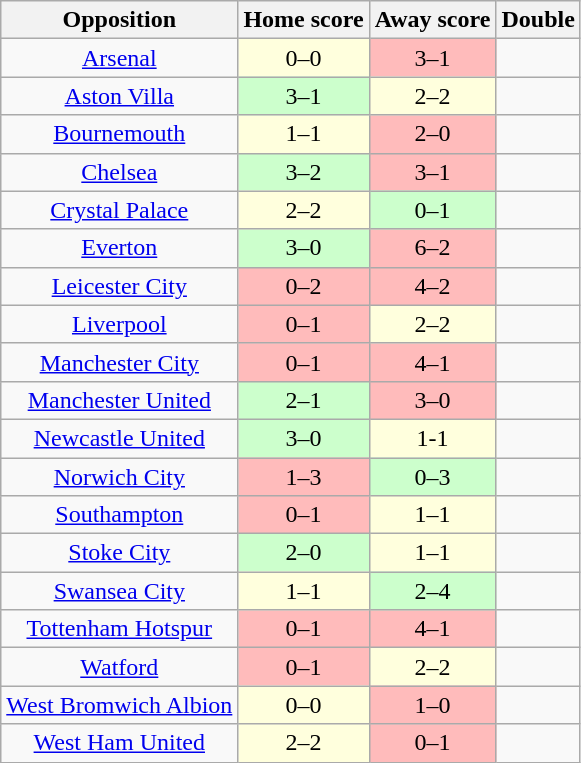<table class="wikitable" style="text-align: center;">
<tr>
<th>Opposition</th>
<th>Home score</th>
<th>Away score</th>
<th>Double</th>
</tr>
<tr>
<td><a href='#'>Arsenal</a></td>
<td style="background:#ffd;">0–0</td>
<td style="background:#FFBBBB;">3–1</td>
<td></td>
</tr>
<tr>
<td><a href='#'>Aston Villa</a></td>
<td style="background:#cfc;">3–1</td>
<td style="background:#ffd;">2–2</td>
<td></td>
</tr>
<tr>
<td><a href='#'>Bournemouth</a></td>
<td style="background:#ffd;">1–1</td>
<td style="background:#FFBBBB;">2–0</td>
<td></td>
</tr>
<tr>
<td><a href='#'>Chelsea</a></td>
<td style="background:#cfc;">3–2</td>
<td style="background:#FFBBBB;">3–1</td>
<td></td>
</tr>
<tr>
<td><a href='#'>Crystal Palace</a></td>
<td style="background:#ffd;">2–2</td>
<td style="background:#cfc;">0–1</td>
<td></td>
</tr>
<tr>
<td><a href='#'>Everton</a></td>
<td style="background:#cfc;">3–0</td>
<td style="background:#FFBBBB;">6–2</td>
<td></td>
</tr>
<tr>
<td><a href='#'>Leicester City</a></td>
<td style="background:#FFBBBB;">0–2</td>
<td bgcolor=#FFBBBB>4–2</td>
<td></td>
</tr>
<tr>
<td><a href='#'>Liverpool</a></td>
<td bgcolor=#FFBBBB>0–1</td>
<td style="background:#ffd;">2–2</td>
<td></td>
</tr>
<tr>
<td><a href='#'>Manchester City</a></td>
<td bgcolor=#FFBBBB>0–1</td>
<td bgcolor=#FFBBBB>4–1</td>
<td></td>
</tr>
<tr>
<td><a href='#'>Manchester United</a></td>
<td style="background:#cfc;">2–1</td>
<td style="background:#FFBBBB;">3–0</td>
<td></td>
</tr>
<tr>
<td><a href='#'>Newcastle United</a></td>
<td style="background:#cfc;">3–0</td>
<td style="background:#ffd;">1-1</td>
<td></td>
</tr>
<tr>
<td><a href='#'>Norwich City</a></td>
<td bgcolor=#FFBBBB>1–3</td>
<td style="background:#cfc;">0–3</td>
<td></td>
</tr>
<tr>
<td><a href='#'>Southampton</a></td>
<td style="background:#FFBBBB;">0–1</td>
<td style="background:#ffd;">1–1</td>
<td></td>
</tr>
<tr>
<td><a href='#'>Stoke City</a></td>
<td style="background:#cfc;">2–0</td>
<td style="background:#ffd;">1–1</td>
<td></td>
</tr>
<tr>
<td><a href='#'>Swansea City</a></td>
<td style="background:#ffd;">1–1</td>
<td style="background:#cfc;">2–4</td>
<td></td>
</tr>
<tr>
<td><a href='#'>Tottenham Hotspur</a></td>
<td bgcolor=#FFBBBB>0–1</td>
<td bgcolor=#FFBBBB>4–1</td>
<td></td>
</tr>
<tr>
<td><a href='#'>Watford</a></td>
<td style="background:#FFBBBB;">0–1</td>
<td style="background:#ffd;">2–2</td>
<td></td>
</tr>
<tr>
<td><a href='#'>West Bromwich Albion</a></td>
<td style="background:#ffd;">0–0</td>
<td bgcolor=#FFBBBB>1–0</td>
<td></td>
</tr>
<tr>
<td><a href='#'>West Ham United</a></td>
<td style="background:#ffd;">2–2</td>
<td bgcolor=#FFBBBB>0–1</td>
<td></td>
</tr>
</table>
